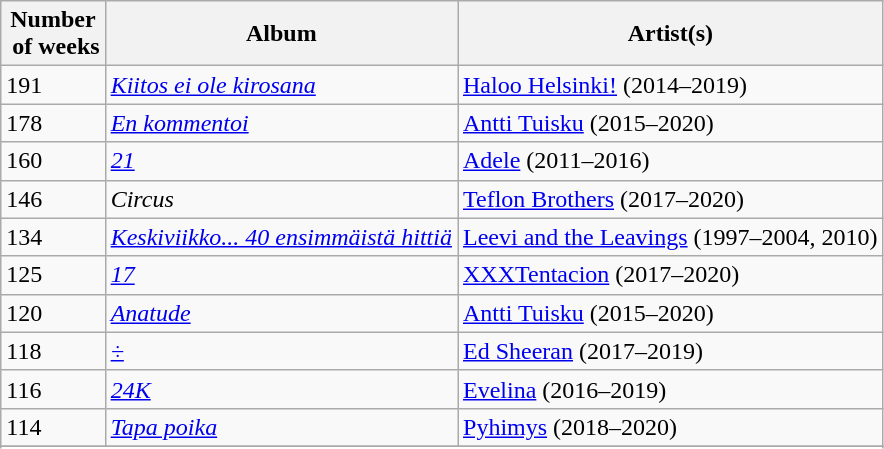<table class="wikitable sortable">
<tr>
<th style="width:30px;">Number<br> of weeks</th>
<th>Album</th>
<th>Artist(s)</th>
</tr>
<tr>
<td>191</td>
<td><em><a href='#'>Kiitos ei ole kirosana</a></em></td>
<td><a href='#'>Haloo Helsinki!</a> (2014–2019) </td>
</tr>
<tr>
<td>178</td>
<td><em><a href='#'>En kommentoi</a></em></td>
<td><a href='#'>Antti Tuisku</a> (2015–2020) </td>
</tr>
<tr>
<td>160</td>
<td><em><a href='#'>21</a></em></td>
<td><a href='#'>Adele</a> (2011–2016)</td>
</tr>
<tr>
<td>146</td>
<td><em>Circus</em></td>
<td><a href='#'>Teflon Brothers</a> (2017–2020)</td>
</tr>
<tr>
<td>134</td>
<td><em><a href='#'>Keskiviikko... 40 ensimmäistä hittiä</a></em></td>
<td><a href='#'>Leevi and the Leavings</a> (1997–2004, 2010)</td>
</tr>
<tr>
<td>125</td>
<td><em><a href='#'>17</a></em></td>
<td><a href='#'>XXXTentacion</a> (2017–2020)</td>
</tr>
<tr>
<td>120</td>
<td><em><a href='#'>Anatude</a></em></td>
<td><a href='#'>Antti Tuisku</a> (2015–2020)</td>
</tr>
<tr>
<td>118</td>
<td><em><a href='#'>÷</a></em></td>
<td><a href='#'>Ed Sheeran</a> (2017–2019)</td>
</tr>
<tr>
<td>116</td>
<td><em><a href='#'>24K</a></em></td>
<td><a href='#'>Evelina</a> (2016–2019)</td>
</tr>
<tr>
<td>114</td>
<td><em><a href='#'>Tapa poika</a></em></td>
<td><a href='#'>Pyhimys</a> (2018–2020)</td>
</tr>
<tr>
</tr>
<tr>
</tr>
</table>
